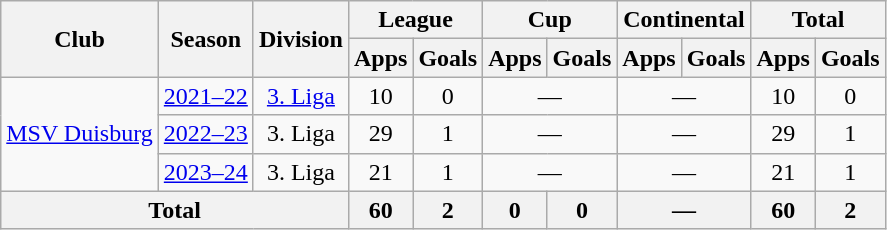<table class="wikitable" style="text-align:center">
<tr>
<th rowspan="2">Club</th>
<th rowspan="2">Season</th>
<th rowspan="2">Division</th>
<th colspan="2">League</th>
<th colspan="2">Cup</th>
<th colspan="2">Continental</th>
<th colspan="2">Total</th>
</tr>
<tr>
<th>Apps</th>
<th>Goals</th>
<th>Apps</th>
<th>Goals</th>
<th>Apps</th>
<th>Goals</th>
<th>Apps</th>
<th>Goals</th>
</tr>
<tr>
<td rowspan=3><a href='#'>MSV Duisburg</a></td>
<td><a href='#'>2021–22</a></td>
<td><a href='#'>3. Liga</a></td>
<td>10</td>
<td>0</td>
<td colspan="2">—</td>
<td colspan="2">—</td>
<td>10</td>
<td>0</td>
</tr>
<tr>
<td><a href='#'>2022–23</a></td>
<td>3. Liga</td>
<td>29</td>
<td>1</td>
<td colspan="2">—</td>
<td colspan="2">—</td>
<td>29</td>
<td>1</td>
</tr>
<tr>
<td><a href='#'>2023–24</a></td>
<td>3. Liga</td>
<td>21</td>
<td>1</td>
<td colspan="2">—</td>
<td colspan="2">—</td>
<td>21</td>
<td>1</td>
</tr>
<tr>
<th colspan="3">Total</th>
<th>60</th>
<th>2</th>
<th>0</th>
<th>0</th>
<th colspan="2">—</th>
<th>60</th>
<th>2</th>
</tr>
</table>
